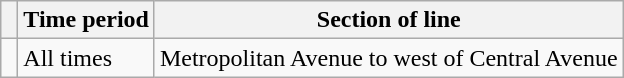<table class="wikitable">
<tr>
<th> </th>
<th>Time period</th>
<th>Section of line</th>
</tr>
<tr>
<td align=center></td>
<td>All times</td>
<td>Metropolitan Avenue to west of Central Avenue</td>
</tr>
</table>
